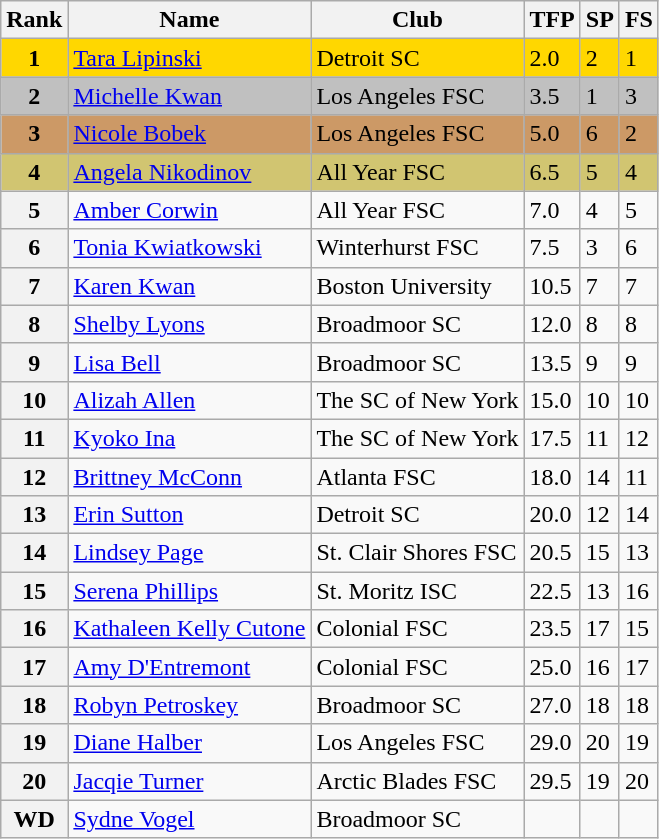<table class="wikitable sortable">
<tr>
<th>Rank</th>
<th>Name</th>
<th>Club</th>
<th>TFP</th>
<th>SP</th>
<th>FS</th>
</tr>
<tr bgcolor="gold">
<td align="center"><strong>1</strong></td>
<td><a href='#'>Tara Lipinski</a></td>
<td>Detroit SC</td>
<td>2.0</td>
<td>2</td>
<td>1</td>
</tr>
<tr bgcolor="silver">
<td align="center"><strong>2</strong></td>
<td><a href='#'>Michelle Kwan</a></td>
<td>Los Angeles FSC</td>
<td>3.5</td>
<td>1</td>
<td>3</td>
</tr>
<tr bgcolor="cc9966">
<td align="center"><strong>3</strong></td>
<td><a href='#'>Nicole Bobek</a></td>
<td>Los Angeles FSC</td>
<td>5.0</td>
<td>6</td>
<td>2</td>
</tr>
<tr bgcolor="#d1c571">
<td align="center"><strong>4</strong></td>
<td><a href='#'>Angela Nikodinov</a></td>
<td>All Year FSC</td>
<td>6.5</td>
<td>5</td>
<td>4</td>
</tr>
<tr>
<th>5</th>
<td><a href='#'>Amber Corwin</a></td>
<td>All Year FSC</td>
<td>7.0</td>
<td>4</td>
<td>5</td>
</tr>
<tr>
<th>6</th>
<td><a href='#'>Tonia Kwiatkowski</a></td>
<td>Winterhurst FSC</td>
<td>7.5</td>
<td>3</td>
<td>6</td>
</tr>
<tr>
<th>7</th>
<td><a href='#'>Karen Kwan</a></td>
<td>Boston University</td>
<td>10.5</td>
<td>7</td>
<td>7</td>
</tr>
<tr>
<th>8</th>
<td><a href='#'>Shelby Lyons</a></td>
<td>Broadmoor SC</td>
<td>12.0</td>
<td>8</td>
<td>8</td>
</tr>
<tr>
<th>9</th>
<td><a href='#'>Lisa Bell</a></td>
<td>Broadmoor SC</td>
<td>13.5</td>
<td>9</td>
<td>9</td>
</tr>
<tr>
<th>10</th>
<td><a href='#'>Alizah Allen</a></td>
<td>The SC of New York</td>
<td>15.0</td>
<td>10</td>
<td>10</td>
</tr>
<tr>
<th>11</th>
<td><a href='#'>Kyoko Ina</a></td>
<td>The SC of New York</td>
<td>17.5</td>
<td>11</td>
<td>12</td>
</tr>
<tr>
<th>12</th>
<td><a href='#'>Brittney McConn</a></td>
<td>Atlanta FSC</td>
<td>18.0</td>
<td>14</td>
<td>11</td>
</tr>
<tr>
<th>13</th>
<td><a href='#'>Erin Sutton</a></td>
<td>Detroit SC</td>
<td>20.0</td>
<td>12</td>
<td>14</td>
</tr>
<tr>
<th>14</th>
<td><a href='#'>Lindsey Page</a></td>
<td>St. Clair Shores FSC</td>
<td>20.5</td>
<td>15</td>
<td>13</td>
</tr>
<tr>
<th>15</th>
<td><a href='#'>Serena Phillips</a></td>
<td>St. Moritz ISC</td>
<td>22.5</td>
<td>13</td>
<td>16</td>
</tr>
<tr>
<th>16</th>
<td><a href='#'>Kathaleen Kelly Cutone</a></td>
<td>Colonial FSC</td>
<td>23.5</td>
<td>17</td>
<td>15</td>
</tr>
<tr>
<th>17</th>
<td><a href='#'>Amy D'Entremont</a></td>
<td>Colonial FSC</td>
<td>25.0</td>
<td>16</td>
<td>17</td>
</tr>
<tr>
<th>18</th>
<td><a href='#'>Robyn Petroskey</a></td>
<td>Broadmoor SC</td>
<td>27.0</td>
<td>18</td>
<td>18</td>
</tr>
<tr>
<th>19</th>
<td><a href='#'>Diane Halber</a></td>
<td>Los Angeles FSC</td>
<td>29.0</td>
<td>20</td>
<td>19</td>
</tr>
<tr>
<th>20</th>
<td><a href='#'>Jacqie Turner</a></td>
<td>Arctic Blades FSC</td>
<td>29.5</td>
<td>19</td>
<td>20</td>
</tr>
<tr>
<th>WD</th>
<td><a href='#'>Sydne Vogel</a></td>
<td>Broadmoor SC</td>
<td></td>
<td></td>
<td></td>
</tr>
</table>
